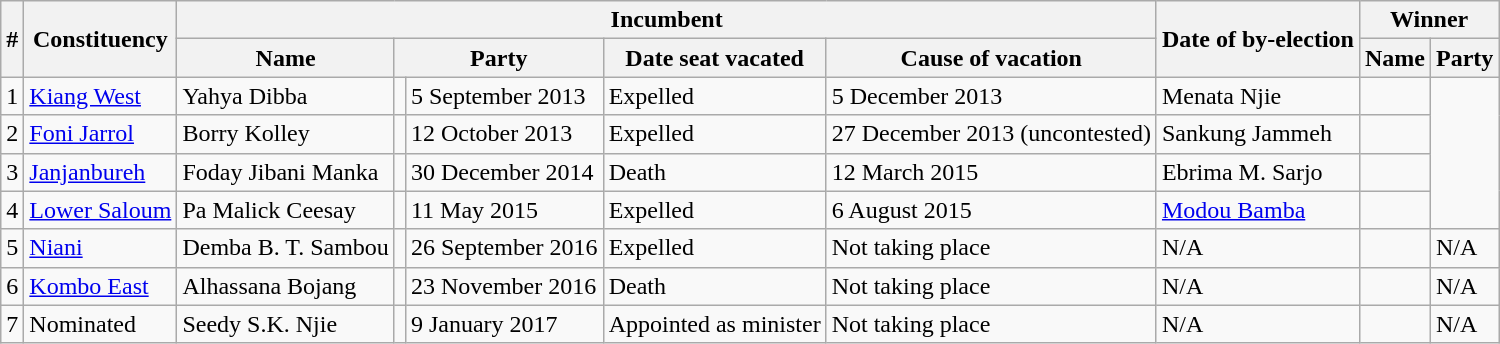<table class="wikitable">
<tr>
<th rowspan="2">#</th>
<th rowspan="2">Constituency</th>
<th colspan="5">Incumbent</th>
<th rowspan="2">Date of by-election</th>
<th colspan="3">Winner</th>
</tr>
<tr>
<th>Name</th>
<th colspan="2">Party</th>
<th>Date seat vacated</th>
<th>Cause of vacation</th>
<th>Name</th>
<th colspan="2">Party</th>
</tr>
<tr>
<td>1</td>
<td><a href='#'>Kiang West</a></td>
<td>Yahya Dibba</td>
<td></td>
<td>5 September 2013</td>
<td>Expelled</td>
<td>5 December 2013</td>
<td>Menata Njie</td>
<td></td>
</tr>
<tr>
<td>2</td>
<td><a href='#'>Foni Jarrol</a></td>
<td>Borry Kolley</td>
<td></td>
<td>12 October 2013</td>
<td>Expelled</td>
<td>27 December 2013 (uncontested)</td>
<td>Sankung Jammeh</td>
<td></td>
</tr>
<tr>
<td>3</td>
<td><a href='#'>Janjanbureh</a></td>
<td>Foday Jibani Manka</td>
<td></td>
<td>30 December 2014</td>
<td>Death</td>
<td>12 March 2015</td>
<td>Ebrima M. Sarjo</td>
<td></td>
</tr>
<tr>
<td>4</td>
<td><a href='#'>Lower Saloum</a></td>
<td>Pa Malick Ceesay</td>
<td></td>
<td>11 May 2015</td>
<td>Expelled</td>
<td>6 August 2015</td>
<td><a href='#'>Modou Bamba</a></td>
<td></td>
</tr>
<tr>
<td>5</td>
<td><a href='#'>Niani</a></td>
<td>Demba B. T. Sambou</td>
<td></td>
<td>26 September 2016</td>
<td>Expelled</td>
<td>Not taking place</td>
<td>N/A</td>
<td></td>
<td>N/A</td>
</tr>
<tr>
<td>6</td>
<td><a href='#'>Kombo East</a></td>
<td>Alhassana Bojang</td>
<td></td>
<td>23 November 2016</td>
<td>Death</td>
<td>Not taking place</td>
<td>N/A</td>
<td></td>
<td>N/A</td>
</tr>
<tr>
<td>7</td>
<td>Nominated</td>
<td>Seedy S.K. Njie</td>
<td></td>
<td>9 January 2017</td>
<td>Appointed as minister</td>
<td>Not taking place</td>
<td>N/A</td>
<td></td>
<td>N/A</td>
</tr>
</table>
